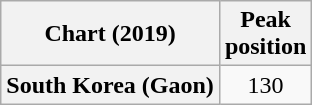<table class="wikitable plainrowheaders" style="text-align:center">
<tr>
<th>Chart (2019)</th>
<th>Peak<br>position</th>
</tr>
<tr>
<th scope="row">South Korea (Gaon)</th>
<td>130</td>
</tr>
</table>
